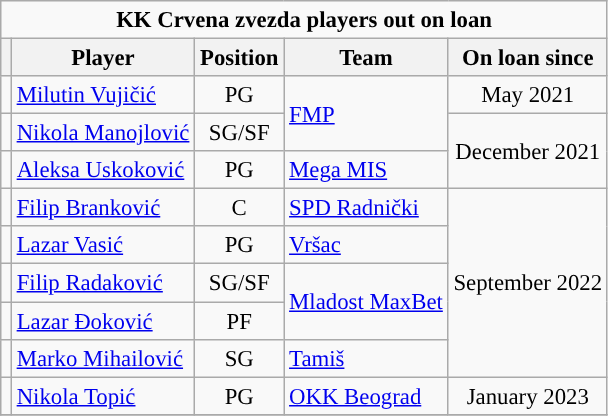<table class="wikitable sortable" style="font-size: 95%; text-align:center;">
<tr>
<td colspan=6><strong>KK Crvena zvezda players out on loan</strong></td>
</tr>
<tr>
<th></th>
<th>Player</th>
<th>Position</th>
<th>Team</th>
<th>On loan since</th>
</tr>
<tr>
<td></td>
<td style="text-align:left;"><a href='#'>Milutin Vujičić</a></td>
<td>PG</td>
<td style="text-align:left;" rowspan=2> <a href='#'>FMP</a></td>
<td>May 2021</td>
</tr>
<tr>
<td></td>
<td style="text-align:left;"><a href='#'>Nikola Manojlović</a></td>
<td>SG/SF</td>
<td rowspan=2>December 2021</td>
</tr>
<tr>
<td></td>
<td style="text-align:left;"><a href='#'>Aleksa Uskoković</a></td>
<td>PG</td>
<td style="text-align:left;"> <a href='#'>Mega MIS</a></td>
</tr>
<tr>
<td></td>
<td style="text-align:left;"><a href='#'>Filip Branković</a></td>
<td>C</td>
<td style="text-align:left;"> <a href='#'>SPD Radnički</a></td>
<td rowspan=5>September 2022</td>
</tr>
<tr>
<td></td>
<td style="text-align:left;"><a href='#'>Lazar Vasić</a></td>
<td>PG</td>
<td style="text-align:left;"> <a href='#'>Vršac</a></td>
</tr>
<tr>
<td></td>
<td style="text-align:left;"><a href='#'>Filip Radaković</a></td>
<td>SG/SF</td>
<td style="text-align:left;" rowspan=2> <a href='#'>Mladost MaxBet</a></td>
</tr>
<tr>
<td></td>
<td style="text-align:left;"><a href='#'>Lazar Đoković</a></td>
<td>PF</td>
</tr>
<tr>
<td></td>
<td style="text-align:left;"><a href='#'>Marko Mihailović</a></td>
<td>SG</td>
<td style="text-align:left;"> <a href='#'>Tamiš</a></td>
</tr>
<tr>
<td></td>
<td style="text-align:left;"><a href='#'>Nikola Topić</a></td>
<td>PG</td>
<td style="text-align:left;"> <a href='#'>OKK Beograd</a></td>
<td>January 2023</td>
</tr>
<tr>
</tr>
</table>
